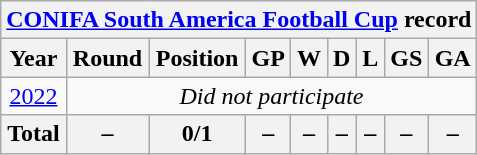<table class="wikitable" style="text-align: center;">
<tr>
<th colspan=9><a href='#'>CONIFA South America Football Cup</a> record</th>
</tr>
<tr>
<th>Year</th>
<th>Round</th>
<th>Position</th>
<th>GP</th>
<th>W</th>
<th>D</th>
<th>L</th>
<th>GS</th>
<th>GA</th>
</tr>
<tr>
<td> <a href='#'>2022</a></td>
<td colspan=8><em>Did not participate</em></td>
</tr>
<tr>
<th><strong>Total</strong></th>
<th>–</th>
<th>0/1</th>
<th>–</th>
<th>–</th>
<th>–</th>
<th>–</th>
<th>–</th>
<th>–</th>
</tr>
</table>
